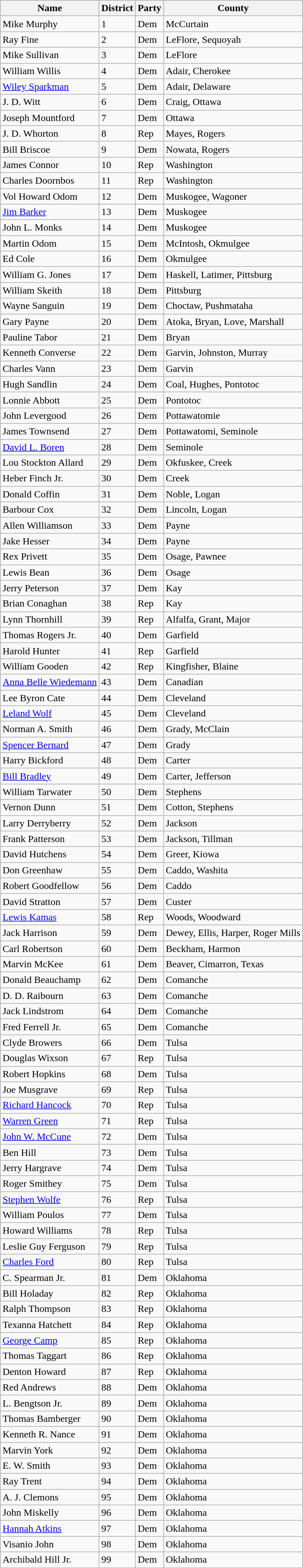<table class="wikitable sortable">
<tr>
<th>Name</th>
<th>District</th>
<th>Party</th>
<th>County</th>
</tr>
<tr>
<td>Mike Murphy</td>
<td>1</td>
<td>Dem</td>
<td>McCurtain</td>
</tr>
<tr>
<td>Ray Fine</td>
<td>2</td>
<td>Dem</td>
<td>LeFlore, Sequoyah</td>
</tr>
<tr>
<td>Mike Sullivan</td>
<td>3</td>
<td>Dem</td>
<td>LeFlore</td>
</tr>
<tr>
<td>William Willis</td>
<td>4</td>
<td>Dem</td>
<td>Adair, Cherokee</td>
</tr>
<tr>
<td><a href='#'>Wiley Sparkman</a></td>
<td>5</td>
<td>Dem</td>
<td>Adair, Delaware</td>
</tr>
<tr>
<td>J. D. Witt</td>
<td>6</td>
<td>Dem</td>
<td>Craig, Ottawa</td>
</tr>
<tr>
<td>Joseph Mountford</td>
<td>7</td>
<td>Dem</td>
<td>Ottawa</td>
</tr>
<tr>
<td>J. D. Whorton</td>
<td>8</td>
<td>Rep</td>
<td>Mayes, Rogers</td>
</tr>
<tr>
<td>Bill Briscoe</td>
<td>9</td>
<td>Dem</td>
<td>Nowata, Rogers</td>
</tr>
<tr>
<td>James Connor</td>
<td>10</td>
<td>Rep</td>
<td>Washington</td>
</tr>
<tr>
<td>Charles Doornbos</td>
<td>11</td>
<td>Rep</td>
<td>Washington</td>
</tr>
<tr>
<td>Vol Howard Odom</td>
<td>12</td>
<td>Dem</td>
<td>Muskogee, Wagoner</td>
</tr>
<tr>
<td><a href='#'>Jim Barker</a></td>
<td>13</td>
<td>Dem</td>
<td>Muskogee</td>
</tr>
<tr>
<td>John L. Monks</td>
<td>14</td>
<td>Dem</td>
<td>Muskogee</td>
</tr>
<tr>
<td>Martin Odom</td>
<td>15</td>
<td>Dem</td>
<td>McIntosh, Okmulgee</td>
</tr>
<tr>
<td>Ed Cole</td>
<td>16</td>
<td>Dem</td>
<td>Okmulgee</td>
</tr>
<tr>
<td>William G. Jones</td>
<td>17</td>
<td>Dem</td>
<td>Haskell, Latimer, Pittsburg</td>
</tr>
<tr>
<td>William Skeith</td>
<td>18</td>
<td>Dem</td>
<td>Pittsburg</td>
</tr>
<tr>
<td>Wayne Sanguin</td>
<td>19</td>
<td>Dem</td>
<td>Choctaw, Pushmataha</td>
</tr>
<tr>
<td>Gary Payne</td>
<td>20</td>
<td>Dem</td>
<td>Atoka, Bryan, Love, Marshall</td>
</tr>
<tr>
<td>Pauline Tabor</td>
<td>21</td>
<td>Dem</td>
<td>Bryan</td>
</tr>
<tr>
<td>Kenneth Converse</td>
<td>22</td>
<td>Dem</td>
<td>Garvin, Johnston, Murray</td>
</tr>
<tr>
<td>Charles Vann</td>
<td>23</td>
<td>Dem</td>
<td>Garvin</td>
</tr>
<tr>
<td>Hugh Sandlin</td>
<td>24</td>
<td>Dem</td>
<td>Coal, Hughes, Pontotoc</td>
</tr>
<tr>
<td>Lonnie Abbott</td>
<td>25</td>
<td>Dem</td>
<td>Pontotoc</td>
</tr>
<tr>
<td>John Levergood</td>
<td>26</td>
<td>Dem</td>
<td>Pottawatomie</td>
</tr>
<tr>
<td>James Townsend</td>
<td>27</td>
<td>Dem</td>
<td>Pottawatomi, Seminole</td>
</tr>
<tr>
<td><a href='#'>David L. Boren</a></td>
<td>28</td>
<td>Dem</td>
<td>Seminole</td>
</tr>
<tr>
<td>Lou Stockton Allard</td>
<td>29</td>
<td>Dem</td>
<td>Okfuskee, Creek</td>
</tr>
<tr>
<td>Heber Finch Jr.</td>
<td>30</td>
<td>Dem</td>
<td>Creek</td>
</tr>
<tr>
<td>Donald Coffin</td>
<td>31</td>
<td>Dem</td>
<td>Noble, Logan</td>
</tr>
<tr>
<td>Barbour Cox</td>
<td>32</td>
<td>Dem</td>
<td>Lincoln, Logan</td>
</tr>
<tr>
<td>Allen Williamson</td>
<td>33</td>
<td>Dem</td>
<td>Payne</td>
</tr>
<tr>
<td>Jake Hesser</td>
<td>34</td>
<td>Dem</td>
<td>Payne</td>
</tr>
<tr>
<td>Rex Privett</td>
<td>35</td>
<td>Dem</td>
<td>Osage, Pawnee</td>
</tr>
<tr>
<td>Lewis Bean</td>
<td>36</td>
<td>Dem</td>
<td>Osage</td>
</tr>
<tr>
<td>Jerry Peterson</td>
<td>37</td>
<td>Dem</td>
<td>Kay</td>
</tr>
<tr>
<td>Brian Conaghan</td>
<td>38</td>
<td>Rep</td>
<td>Kay</td>
</tr>
<tr>
<td>Lynn Thornhill</td>
<td>39</td>
<td>Rep</td>
<td>Alfalfa, Grant, Major</td>
</tr>
<tr>
<td>Thomas Rogers Jr.</td>
<td>40</td>
<td>Dem</td>
<td>Garfield</td>
</tr>
<tr>
<td>Harold Hunter</td>
<td>41</td>
<td>Rep</td>
<td>Garfield</td>
</tr>
<tr>
<td>William Gooden</td>
<td>42</td>
<td>Rep</td>
<td>Kingfisher, Blaine</td>
</tr>
<tr>
<td><a href='#'>Anna Belle Wiedemann</a></td>
<td>43</td>
<td>Dem</td>
<td>Canadian</td>
</tr>
<tr>
<td>Lee Byron Cate</td>
<td>44</td>
<td>Dem</td>
<td>Cleveland</td>
</tr>
<tr>
<td><a href='#'>Leland Wolf</a></td>
<td>45</td>
<td>Dem</td>
<td>Cleveland</td>
</tr>
<tr>
<td>Norman A. Smith</td>
<td>46</td>
<td>Dem</td>
<td>Grady, McClain</td>
</tr>
<tr>
<td><a href='#'>Spencer Bernard</a></td>
<td>47</td>
<td>Dem</td>
<td>Grady</td>
</tr>
<tr>
<td>Harry Bickford</td>
<td>48</td>
<td>Dem</td>
<td>Carter</td>
</tr>
<tr>
<td><a href='#'>Bill Bradley</a></td>
<td>49</td>
<td>Dem</td>
<td>Carter, Jefferson</td>
</tr>
<tr>
<td>William Tarwater</td>
<td>50</td>
<td>Dem</td>
<td>Stephens</td>
</tr>
<tr>
<td>Vernon Dunn</td>
<td>51</td>
<td>Dem</td>
<td>Cotton, Stephens</td>
</tr>
<tr>
<td>Larry Derryberry</td>
<td>52</td>
<td>Dem</td>
<td>Jackson</td>
</tr>
<tr>
<td>Frank Patterson</td>
<td>53</td>
<td>Dem</td>
<td>Jackson, Tillman</td>
</tr>
<tr>
<td>David Hutchens</td>
<td>54</td>
<td>Dem</td>
<td>Greer, Kiowa</td>
</tr>
<tr>
<td>Don Greenhaw</td>
<td>55</td>
<td>Dem</td>
<td>Caddo, Washita</td>
</tr>
<tr>
<td>Robert Goodfellow</td>
<td>56</td>
<td>Dem</td>
<td>Caddo</td>
</tr>
<tr>
<td>David Stratton</td>
<td>57</td>
<td>Dem</td>
<td>Custer</td>
</tr>
<tr>
<td><a href='#'>Lewis Kamas</a></td>
<td>58</td>
<td>Rep</td>
<td>Woods, Woodward</td>
</tr>
<tr>
<td>Jack Harrison</td>
<td>59</td>
<td>Dem</td>
<td>Dewey, Ellis, Harper, Roger Mills</td>
</tr>
<tr>
<td>Carl Robertson</td>
<td>60</td>
<td>Dem</td>
<td>Beckham, Harmon</td>
</tr>
<tr>
<td>Marvin McKee</td>
<td>61</td>
<td>Dem</td>
<td>Beaver, Cimarron, Texas</td>
</tr>
<tr>
<td>Donald Beauchamp</td>
<td>62</td>
<td>Dem</td>
<td>Comanche</td>
</tr>
<tr>
<td>D. D. Raibourn</td>
<td>63</td>
<td>Dem</td>
<td>Comanche</td>
</tr>
<tr>
<td>Jack Lindstrom</td>
<td>64</td>
<td>Dem</td>
<td>Comanche</td>
</tr>
<tr>
<td>Fred Ferrell Jr.</td>
<td>65</td>
<td>Dem</td>
<td>Comanche</td>
</tr>
<tr>
<td>Clyde Browers</td>
<td>66</td>
<td>Dem</td>
<td>Tulsa</td>
</tr>
<tr>
<td>Douglas Wixson</td>
<td>67</td>
<td>Rep</td>
<td>Tulsa</td>
</tr>
<tr>
<td>Robert Hopkins</td>
<td>68</td>
<td>Dem</td>
<td>Tulsa</td>
</tr>
<tr>
<td>Joe Musgrave</td>
<td>69</td>
<td>Rep</td>
<td>Tulsa</td>
</tr>
<tr>
<td><a href='#'>Richard Hancock</a></td>
<td>70</td>
<td>Rep</td>
<td>Tulsa</td>
</tr>
<tr>
<td><a href='#'>Warren Green</a></td>
<td>71</td>
<td>Rep</td>
<td>Tulsa</td>
</tr>
<tr>
<td><a href='#'>John W. McCune</a></td>
<td>72</td>
<td>Dem</td>
<td>Tulsa</td>
</tr>
<tr>
<td>Ben Hill</td>
<td>73</td>
<td>Dem</td>
<td>Tulsa</td>
</tr>
<tr>
<td>Jerry Hargrave</td>
<td>74</td>
<td>Dem</td>
<td>Tulsa</td>
</tr>
<tr>
<td>Roger Smithey</td>
<td>75</td>
<td>Dem</td>
<td>Tulsa</td>
</tr>
<tr>
<td><a href='#'>Stephen Wolfe</a></td>
<td>76</td>
<td>Rep</td>
<td>Tulsa</td>
</tr>
<tr>
<td>William Poulos</td>
<td>77</td>
<td>Dem</td>
<td>Tulsa</td>
</tr>
<tr>
<td>Howard Williams</td>
<td>78</td>
<td>Rep</td>
<td>Tulsa</td>
</tr>
<tr>
<td>Leslie Guy Ferguson</td>
<td>79</td>
<td>Rep</td>
<td>Tulsa</td>
</tr>
<tr>
<td><a href='#'>Charles Ford</a></td>
<td>80</td>
<td>Rep</td>
<td>Tulsa</td>
</tr>
<tr>
<td>C. Spearman Jr.</td>
<td>81</td>
<td>Dem</td>
<td>Oklahoma</td>
</tr>
<tr>
<td>Bill Holaday</td>
<td>82</td>
<td>Rep</td>
<td>Oklahoma</td>
</tr>
<tr>
<td>Ralph Thompson</td>
<td>83</td>
<td>Rep</td>
<td>Oklahoma</td>
</tr>
<tr>
<td>Texanna Hatchett</td>
<td>84</td>
<td>Rep</td>
<td>Oklahoma</td>
</tr>
<tr>
<td><a href='#'>George Camp</a></td>
<td>85</td>
<td>Rep</td>
<td>Oklahoma</td>
</tr>
<tr>
<td>Thomas Taggart</td>
<td>86</td>
<td>Rep</td>
<td>Oklahoma</td>
</tr>
<tr>
<td>Denton Howard</td>
<td>87</td>
<td>Rep</td>
<td>Oklahoma</td>
</tr>
<tr>
<td>Red Andrews</td>
<td>88</td>
<td>Dem</td>
<td>Oklahoma</td>
</tr>
<tr>
<td>L. Bengtson Jr.</td>
<td>89</td>
<td>Dem</td>
<td>Oklahoma</td>
</tr>
<tr>
<td>Thomas Bamberger</td>
<td>90</td>
<td>Dem</td>
<td>Oklahoma</td>
</tr>
<tr>
<td>Kenneth R. Nance</td>
<td>91</td>
<td>Dem</td>
<td>Oklahoma</td>
</tr>
<tr>
<td>Marvin York</td>
<td>92</td>
<td>Dem</td>
<td>Oklahoma</td>
</tr>
<tr>
<td>E. W. Smith</td>
<td>93</td>
<td>Dem</td>
<td>Oklahoma</td>
</tr>
<tr>
<td>Ray Trent</td>
<td>94</td>
<td>Dem</td>
<td>Oklahoma</td>
</tr>
<tr>
<td>A. J. Clemons</td>
<td>95</td>
<td>Dem</td>
<td>Oklahoma</td>
</tr>
<tr>
<td>John Miskelly</td>
<td>96</td>
<td>Dem</td>
<td>Oklahoma</td>
</tr>
<tr>
<td><a href='#'>Hannah Atkins</a></td>
<td>97</td>
<td>Dem</td>
<td>Oklahoma</td>
</tr>
<tr>
<td>Visanio John</td>
<td>98</td>
<td>Dem</td>
<td>Oklahoma</td>
</tr>
<tr>
<td>Archibald Hill Jr.</td>
<td>99</td>
<td>Dem</td>
<td>Oklahoma</td>
</tr>
</table>
